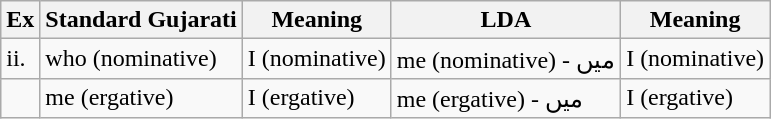<table class="wikitable">
<tr>
<th>Ex</th>
<th>Standard Gujarati</th>
<th>Meaning</th>
<th>LDA</th>
<th>Meaning</th>
</tr>
<tr>
<td>ii.</td>
<td>who (nominative)</td>
<td>I (nominative)</td>
<td>me (nominative) - میں</td>
<td>I (nominative)</td>
</tr>
<tr>
<td></td>
<td>me (ergative)</td>
<td>I (ergative)</td>
<td>me (ergative) - میں</td>
<td>I (ergative)</td>
</tr>
</table>
